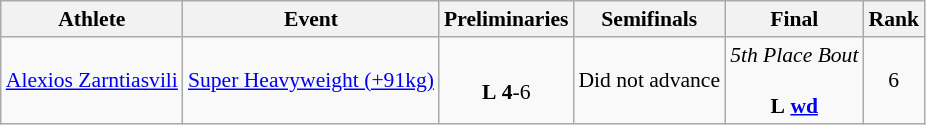<table class="wikitable" border="1" style="font-size:90%">
<tr>
<th>Athlete</th>
<th>Event</th>
<th>Preliminaries</th>
<th>Semifinals</th>
<th>Final</th>
<th>Rank</th>
</tr>
<tr>
<td><a href='#'>Alexios Zarntiasvili</a></td>
<td><a href='#'>Super Heavyweight (+91kg)</a></td>
<td align=center> <br> <strong>L</strong> <strong>4</strong>-6</td>
<td align=center>Did not advance</td>
<td align=center><em>5th Place Bout</em><br> <br> <strong>L</strong> <strong><a href='#'>wd</a></strong></td>
<td align=center>6</td>
</tr>
</table>
